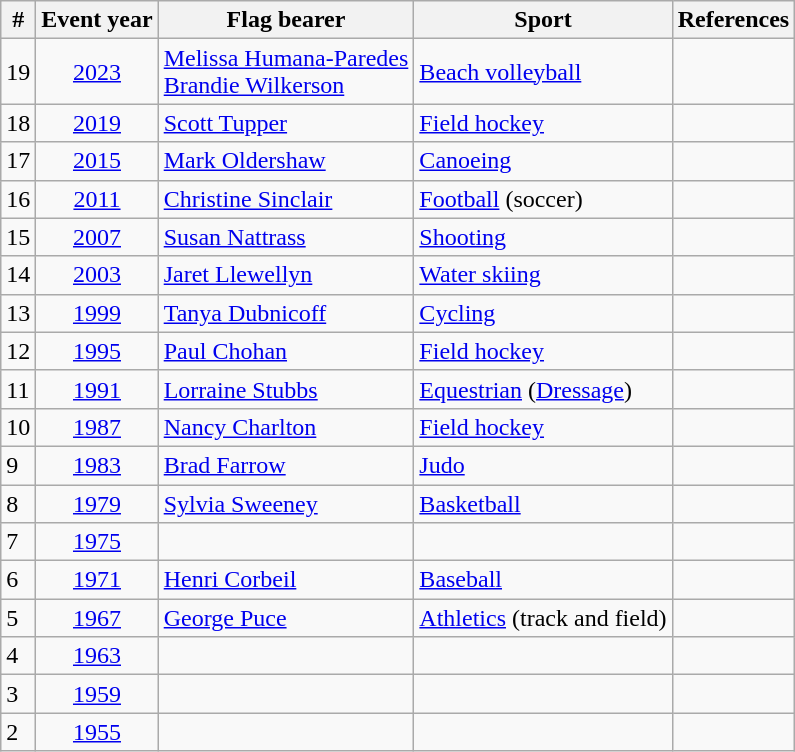<table class="wikitable sortable">
<tr>
<th>#</th>
<th>Event year</th>
<th>Flag bearer</th>
<th>Sport</th>
<th>References</th>
</tr>
<tr>
<td>19</td>
<td align=center><a href='#'>2023</a></td>
<td><a href='#'>Melissa Humana-Paredes</a><br><a href='#'>Brandie Wilkerson</a></td>
<td><a href='#'>Beach volleyball</a></td>
<td align=center></td>
</tr>
<tr>
<td>18</td>
<td align=center><a href='#'>2019</a></td>
<td><a href='#'>Scott Tupper</a></td>
<td><a href='#'>Field hockey</a></td>
<td align=center></td>
</tr>
<tr>
<td>17</td>
<td align=center><a href='#'>2015</a></td>
<td><a href='#'>Mark Oldershaw</a></td>
<td><a href='#'>Canoeing</a></td>
<td align=center></td>
</tr>
<tr>
<td>16</td>
<td align=center><a href='#'>2011</a></td>
<td><a href='#'>Christine Sinclair</a></td>
<td><a href='#'>Football</a> (soccer)</td>
<td align=center></td>
</tr>
<tr>
<td>15</td>
<td align=center><a href='#'>2007</a></td>
<td><a href='#'>Susan Nattrass</a></td>
<td><a href='#'>Shooting</a></td>
<td align=center></td>
</tr>
<tr>
<td>14</td>
<td align=center><a href='#'>2003</a></td>
<td><a href='#'>Jaret Llewellyn</a></td>
<td><a href='#'>Water skiing</a></td>
<td align=center></td>
</tr>
<tr>
<td>13</td>
<td align=center><a href='#'>1999</a></td>
<td><a href='#'>Tanya Dubnicoff</a></td>
<td><a href='#'>Cycling</a></td>
<td align=center></td>
</tr>
<tr>
<td>12</td>
<td align=center><a href='#'>1995</a></td>
<td><a href='#'>Paul Chohan</a></td>
<td><a href='#'>Field hockey</a></td>
<td align=center></td>
</tr>
<tr>
<td>11</td>
<td align=center><a href='#'>1991</a></td>
<td><a href='#'>Lorraine Stubbs</a></td>
<td><a href='#'>Equestrian</a> (<a href='#'>Dressage</a>)</td>
<td align=center></td>
</tr>
<tr>
<td>10</td>
<td align=center><a href='#'>1987</a></td>
<td><a href='#'>Nancy Charlton</a></td>
<td><a href='#'>Field hockey</a></td>
<td align=center></td>
</tr>
<tr>
<td>9</td>
<td align=center><a href='#'>1983</a></td>
<td><a href='#'>Brad Farrow</a></td>
<td><a href='#'>Judo</a></td>
<td align=center></td>
</tr>
<tr>
<td>8</td>
<td align=center><a href='#'>1979</a></td>
<td><a href='#'>Sylvia Sweeney</a></td>
<td><a href='#'>Basketball</a></td>
<td align=center></td>
</tr>
<tr>
<td>7</td>
<td align=center><a href='#'>1975</a></td>
<td></td>
<td></td>
<td align=center></td>
</tr>
<tr>
<td>6</td>
<td align=center><a href='#'>1971</a></td>
<td><a href='#'>Henri Corbeil</a></td>
<td><a href='#'>Baseball</a></td>
<td align=center></td>
</tr>
<tr>
<td>5</td>
<td align=center><a href='#'>1967</a></td>
<td><a href='#'>George Puce</a></td>
<td><a href='#'>Athletics</a> (track and field)</td>
<td align=center></td>
</tr>
<tr>
<td>4</td>
<td align=center><a href='#'>1963</a></td>
<td></td>
<td></td>
<td align=center></td>
</tr>
<tr>
<td>3</td>
<td align=center><a href='#'>1959</a></td>
<td></td>
<td></td>
<td align=center></td>
</tr>
<tr>
<td>2</td>
<td align=center><a href='#'>1955</a></td>
<td></td>
<td></td>
<td align=center></td>
</tr>
</table>
